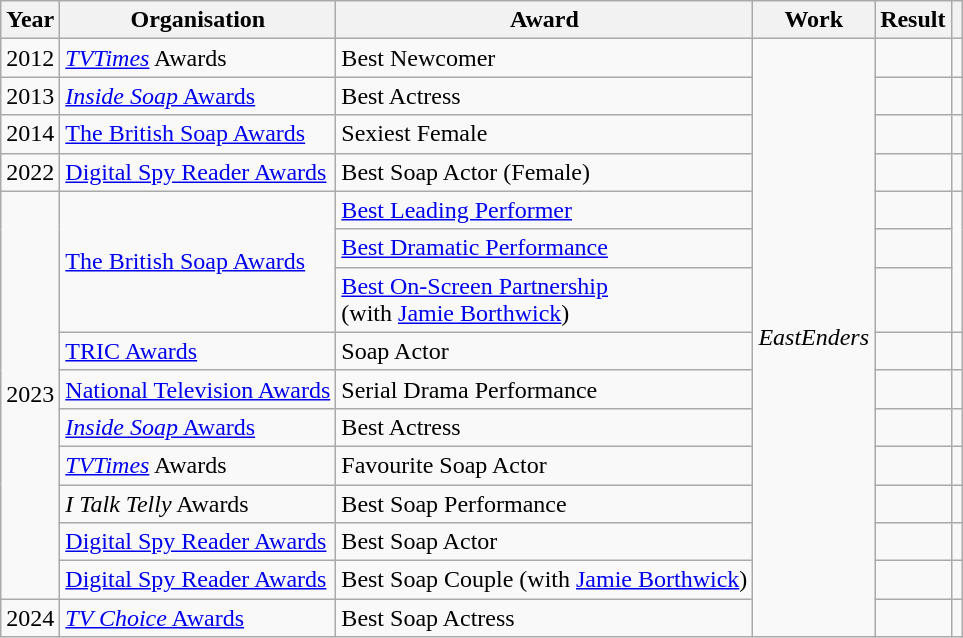<table class="wikitable sortable">
<tr>
<th>Year</th>
<th>Organisation</th>
<th>Award</th>
<th>Work</th>
<th>Result</th>
<th scope=col class=unsortable></th>
</tr>
<tr>
<td>2012</td>
<td><em><a href='#'>TVTimes</a></em> Awards</td>
<td>Best Newcomer</td>
<td rowspan="15"><em>EastEnders</em></td>
<td></td>
<td align="center"></td>
</tr>
<tr>
<td>2013</td>
<td><a href='#'><em>Inside Soap</em> Awards</a></td>
<td>Best Actress</td>
<td></td>
<td align="center"></td>
</tr>
<tr>
<td>2014</td>
<td><a href='#'>The British Soap Awards</a></td>
<td>Sexiest Female</td>
<td></td>
<td align="center"></td>
</tr>
<tr>
<td>2022</td>
<td><a href='#'>Digital Spy Reader Awards</a></td>
<td>Best Soap Actor (Female)</td>
<td></td>
<td align="center"></td>
</tr>
<tr>
<td rowspan="10">2023</td>
<td rowspan="3"><a href='#'>The British Soap Awards</a></td>
<td><a href='#'>Best Leading Performer</a></td>
<td></td>
<td align="center" rowspan="3"></td>
</tr>
<tr>
<td><a href='#'>Best Dramatic Performance</a></td>
<td></td>
</tr>
<tr>
<td><a href='#'>Best On-Screen Partnership</a><br><span>(with <a href='#'>Jamie Borthwick</a>)</span></td>
<td></td>
</tr>
<tr>
<td><a href='#'>TRIC Awards</a></td>
<td>Soap Actor</td>
<td></td>
<td align="center"></td>
</tr>
<tr>
<td><a href='#'>National Television Awards</a></td>
<td>Serial Drama Performance</td>
<td></td>
<td align="center"></td>
</tr>
<tr>
<td><a href='#'><em>Inside Soap</em> Awards</a></td>
<td>Best Actress</td>
<td></td>
<td align="center"></td>
</tr>
<tr>
<td><em><a href='#'>TVTimes</a></em> Awards</td>
<td>Favourite Soap Actor</td>
<td></td>
<td align="center"></td>
</tr>
<tr>
<td><em>I Talk Telly</em> Awards</td>
<td>Best Soap Performance</td>
<td></td>
<td align="center"></td>
</tr>
<tr>
<td><a href='#'>Digital Spy Reader Awards</a></td>
<td>Best Soap Actor</td>
<td></td>
<td align="center"></td>
</tr>
<tr>
<td><a href='#'>Digital Spy Reader Awards</a></td>
<td>Best Soap Couple (with <a href='#'>Jamie Borthwick</a>)</td>
<td></td>
<td align="center"></td>
</tr>
<tr>
<td>2024</td>
<td><a href='#'><em>TV Choice</em> Awards</a></td>
<td>Best Soap Actress</td>
<td></td>
<td align="center"></td>
</tr>
</table>
